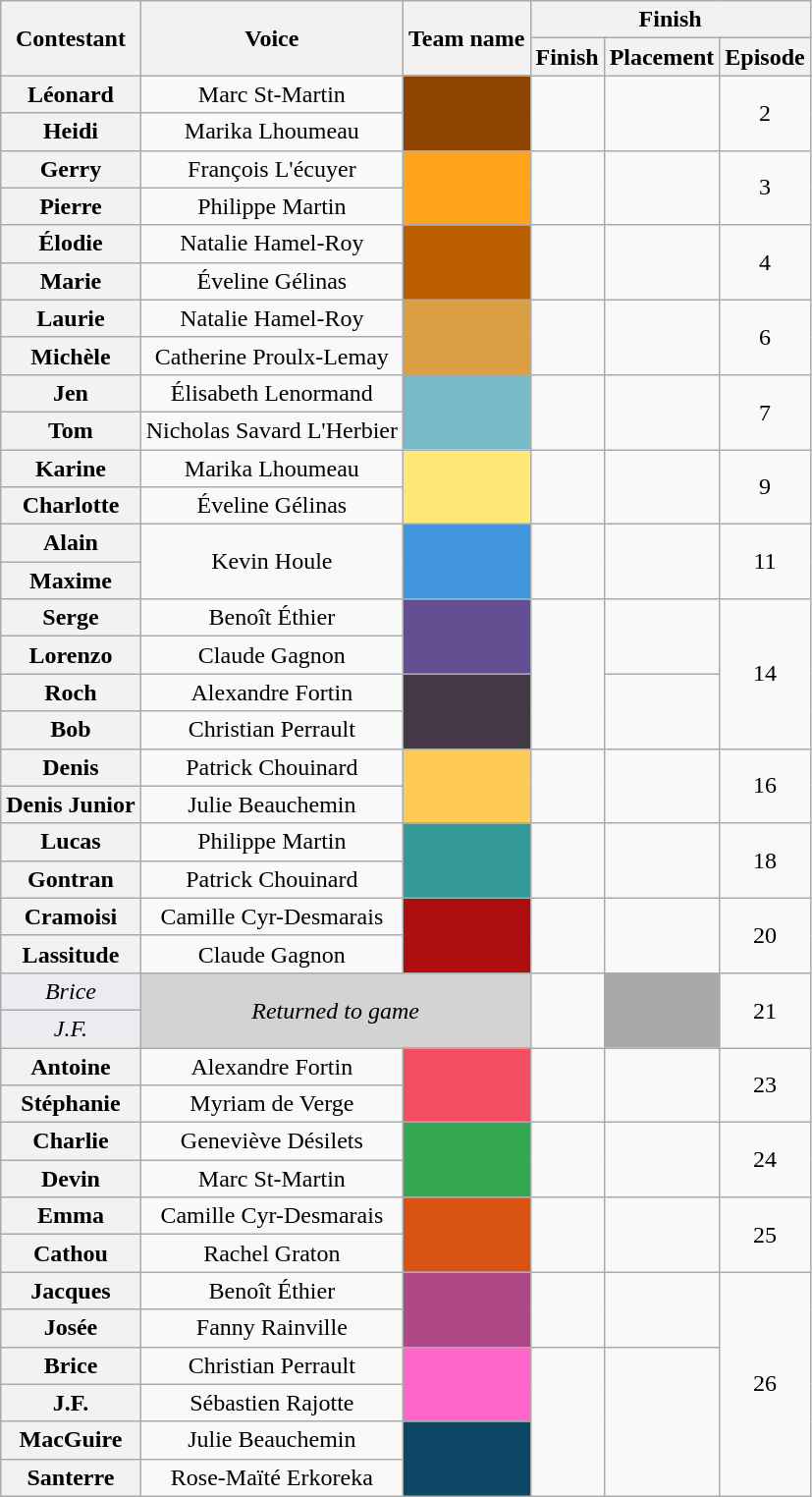<table class="wikitable sortable" style="text-align:center;">
<tr>
<th rowspan="2" scope="col">Contestant</th>
<th rowspan="2" class="unsortable">Voice</th>
<th rowspan="2" class="unsortable" scope="col">Team name</th>
<th colspan="4" scope="col">Finish</th>
</tr>
<tr>
<th>Finish</th>
<th>Placement</th>
<th>Episode</th>
</tr>
<tr>
<th scope="row">Léonard</th>
<td>Marc St-Martin</td>
<td rowspan="2" bgcolor=#8d4400></td>
<td rowspan="2"></td>
<td rowspan="2"></td>
<td rowspan="2">2</td>
</tr>
<tr>
<th scope="row">Heidi</th>
<td>Marika Lhoumeau</td>
</tr>
<tr>
<th scope="row">Gerry</th>
<td>François L'écuyer</td>
<td rowspan="2" bgcolor=#ffa41c></td>
<td rowspan="2"></td>
<td rowspan="2"></td>
<td rowspan="2">3</td>
</tr>
<tr>
<th scope="row">Pierre</th>
<td>Philippe Martin</td>
</tr>
<tr>
<th scope="row">Élodie</th>
<td>Natalie Hamel-Roy</td>
<td rowspan="2" bgcolor=#bb5e00></td>
<td rowspan="2"></td>
<td rowspan="2"></td>
<td rowspan="2">4</td>
</tr>
<tr>
<th scope="row">Marie</th>
<td>Éveline Gélinas</td>
</tr>
<tr>
<th scope="row">Laurie</th>
<td>Natalie Hamel-Roy</td>
<td rowspan="2" bgcolor=#db9f44></td>
<td rowspan="2"></td>
<td rowspan="2"></td>
<td rowspan="2">6</td>
</tr>
<tr>
<th scope="row">Michèle</th>
<td>Catherine Proulx-Lemay</td>
</tr>
<tr>
<th scope="row">Jen</th>
<td>Élisabeth Lenormand</td>
<td rowspan="2" bgcolor=#79bac8></td>
<td rowspan="2"></td>
<td rowspan="2"></td>
<td rowspan="2">7</td>
</tr>
<tr>
<th scope="row">Tom</th>
<td>Nicholas Savard L'Herbier</td>
</tr>
<tr>
<th scope="row">Karine</th>
<td>Marika Lhoumeau</td>
<td rowspan="2" bgcolor=#ffe976></td>
<td rowspan="2"></td>
<td rowspan="2"></td>
<td rowspan="2">9</td>
</tr>
<tr>
<th scope="row">Charlotte</th>
<td>Éveline Gélinas</td>
</tr>
<tr>
<th scope="row">Alain</th>
<td rowspan="2">Kevin Houle</td>
<td rowspan="2" bgcolor=#4296de></td>
<td rowspan="2"></td>
<td rowspan="2"></td>
<td rowspan="2">11</td>
</tr>
<tr>
<th scope="row">Maxime</th>
</tr>
<tr>
<th scope="row">Serge</th>
<td>Benoît Éthier</td>
<td rowspan="2" bgcolor=#644f92></td>
<td rowspan="4"></td>
<td rowspan="2"></td>
<td rowspan="4">14</td>
</tr>
<tr>
<th scope="row">Lorenzo</th>
<td>Claude Gagnon</td>
</tr>
<tr>
<th scope="row">Roch</th>
<td>Alexandre Fortin</td>
<td rowspan="2" bgcolor=#463947></td>
<td rowspan="2"></td>
</tr>
<tr>
<th scope="row">Bob</th>
<td>Christian Perrault</td>
</tr>
<tr>
<th scope="row">Denis</th>
<td>Patrick Chouinard</td>
<td rowspan="2" bgcolor=#ffca55></td>
<td rowspan="2"></td>
<td rowspan="2"></td>
<td rowspan="2">16</td>
</tr>
<tr>
<th scope="row">Denis Junior</th>
<td>Julie Beauchemin</td>
</tr>
<tr>
<th scope="row">Lucas</th>
<td>Philippe Martin</td>
<td rowspan="2" bgcolor=#339999></td>
<td rowspan="2"></td>
<td rowspan="2"></td>
<td rowspan="2">18</td>
</tr>
<tr>
<th scope="row">Gontran</th>
<td>Patrick Chouinard</td>
</tr>
<tr>
<th scope="row">Cramoisi</th>
<td>Camille Cyr-Desmarais</td>
<td rowspan="2" bgcolor=#af0e11></td>
<td rowspan="2"></td>
<td rowspan="2"></td>
<td rowspan="2">20</td>
</tr>
<tr>
<th scope="row">Lassitude</th>
<td>Claude Gagnon</td>
</tr>
<tr>
<td bgcolor="#eaecf0" scope="row"><em>Brice</em></td>
<td rowspan="2" bgcolor="lightgrey" colspan="2"><em>Returned to game</em></td>
<td rowspan="2"></td>
<td bgcolor="darkgrey" rowspan="2"></td>
<td rowspan="2">21</td>
</tr>
<tr>
<td bgcolor="eaecf0" scope="row"><em>J.F.</em></td>
</tr>
<tr>
<th scope="row">Antoine</th>
<td>Alexandre Fortin</td>
<td rowspan="2" bgcolor=#f34f60></td>
<td rowspan="2"></td>
<td rowspan="2"></td>
<td rowspan="2">23</td>
</tr>
<tr>
<th scope="row">Stéphanie</th>
<td>Myriam de Verge</td>
</tr>
<tr>
<th scope="row">Charlie</th>
<td>Geneviève Désilets</td>
<td rowspan="2" bgcolor=#34a853></td>
<td rowspan="2"></td>
<td rowspan="2"></td>
<td rowspan="2">24</td>
</tr>
<tr>
<th scope="row">Devin</th>
<td>Marc St-Martin</td>
</tr>
<tr>
<th scope="row">Emma</th>
<td>Camille Cyr-Desmarais</td>
<td rowspan="2" bgcolor=#d85312></td>
<td rowspan="2"></td>
<td rowspan="2"></td>
<td rowspan="2">25</td>
</tr>
<tr>
<th scope="row">Cathou</th>
<td>Rachel Graton</td>
</tr>
<tr>
<th scope="row">Jacques</th>
<td>Benoît Éthier</td>
<td rowspan="2" bgcolor=#b04787></td>
<td rowspan="2"></td>
<td rowspan="2"></td>
<td rowspan="6">26</td>
</tr>
<tr>
<th scope="row">Josée</th>
<td>Fanny Rainville</td>
</tr>
<tr>
<th scope="row">Brice</th>
<td>Christian Perrault</td>
<td rowspan="2" bgcolor=#ff64c9></td>
<td rowspan="4"></td>
<td rowspan="4"></td>
</tr>
<tr>
<th scope="row">J.F.</th>
<td>Sébastien Rajotte</td>
</tr>
<tr>
<th scope="row">MacGuire</th>
<td>Julie Beauchemin</td>
<td rowspan="2" bgcolor=#0f4866></td>
</tr>
<tr>
<th scope="row">Santerre</th>
<td>Rose-Maïté Erkoreka</td>
</tr>
</table>
